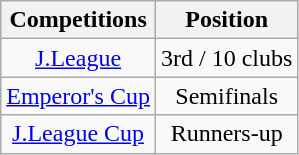<table class="wikitable" style="text-align:center;">
<tr>
<th>Competitions</th>
<th>Position</th>
</tr>
<tr>
<td><a href='#'>J.League</a></td>
<td>3rd / 10 clubs</td>
</tr>
<tr>
<td><a href='#'>Emperor's Cup</a></td>
<td>Semifinals</td>
</tr>
<tr>
<td><a href='#'>J.League Cup</a></td>
<td>Runners-up</td>
</tr>
</table>
